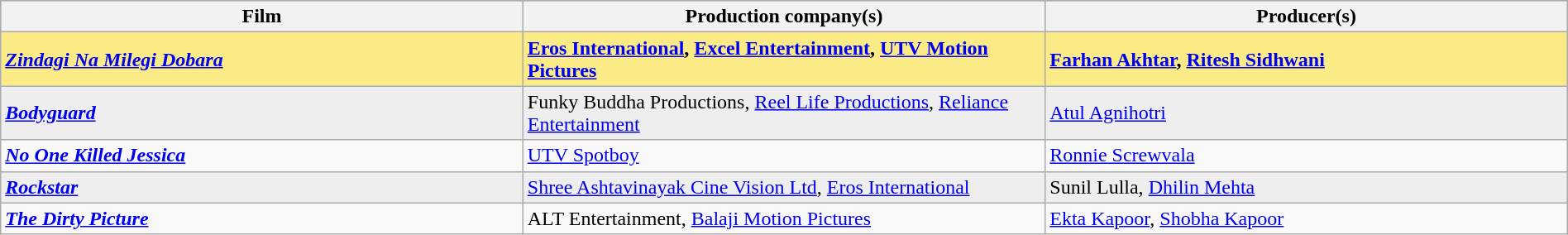<table class="wikitable" border="1" width="100%">
<tr style="background:#bebebe">
<th width="33%">Film</th>
<th width="33%">Production company(s)</th>
<th width="33%">Producer(s)</th>
</tr>
<tr style="background:#FAEB86">
<td><strong><em><a href='#'>Zindagi Na Milegi Dobara</a></em></strong></td>
<td><strong><a href='#'>Eros International</a>, <a href='#'>Excel Entertainment</a>, <a href='#'>UTV Motion Pictures</a></strong></td>
<td><strong><a href='#'>Farhan Akhtar</a>, <a href='#'>Ritesh Sidhwani</a></strong></td>
</tr>
<tr style="background:#EEEEEE">
<td><strong><em><a href='#'>Bodyguard</a></em></strong></td>
<td>Funky Buddha Productions, <a href='#'>Reel Life Productions</a>, <a href='#'>Reliance Entertainment</a></td>
<td><a href='#'>Atul Agnihotri</a></td>
</tr>
<tr>
<td><strong><em><a href='#'>No One Killed Jessica</a></em></strong></td>
<td><a href='#'>UTV Spotboy</a></td>
<td><a href='#'>Ronnie Screwvala</a></td>
</tr>
<tr style="background:#EEEEEE">
<td><strong><em><a href='#'>Rockstar</a></em></strong></td>
<td><a href='#'>Shree Ashtavinayak Cine Vision Ltd</a>, <a href='#'>Eros International</a></td>
<td>Sunil Lulla, <a href='#'>Dhilin Mehta</a></td>
</tr>
<tr>
<td><strong><em><a href='#'>The Dirty Picture</a></em></strong></td>
<td>ALT Entertainment, <a href='#'>Balaji Motion Pictures</a></td>
<td><a href='#'>Ekta Kapoor</a>, <a href='#'>Shobha Kapoor</a></td>
</tr>
</table>
